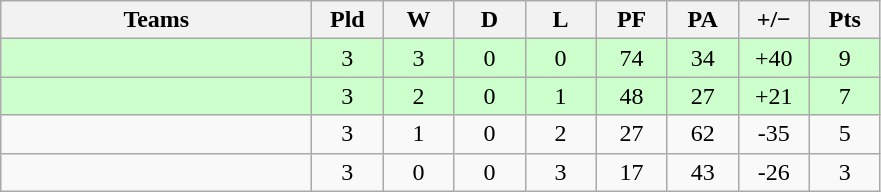<table class="wikitable" style="text-align: center;">
<tr>
<th width="200">Teams</th>
<th width="40">Pld</th>
<th width="40">W</th>
<th width="40">D</th>
<th width="40">L</th>
<th width="40">PF</th>
<th width="40">PA</th>
<th width="40">+/−</th>
<th width="40">Pts</th>
</tr>
<tr style="background:#ccffcc">
<td align=left></td>
<td>3</td>
<td>3</td>
<td>0</td>
<td>0</td>
<td>74</td>
<td>34</td>
<td>+40</td>
<td>9</td>
</tr>
<tr style="background:#ccffcc">
<td align=left></td>
<td>3</td>
<td>2</td>
<td>0</td>
<td>1</td>
<td>48</td>
<td>27</td>
<td>+21</td>
<td>7</td>
</tr>
<tr>
<td align=left></td>
<td>3</td>
<td>1</td>
<td>0</td>
<td>2</td>
<td>27</td>
<td>62</td>
<td>-35</td>
<td>5</td>
</tr>
<tr>
<td align=left></td>
<td>3</td>
<td>0</td>
<td>0</td>
<td>3</td>
<td>17</td>
<td>43</td>
<td>-26</td>
<td>3</td>
</tr>
</table>
